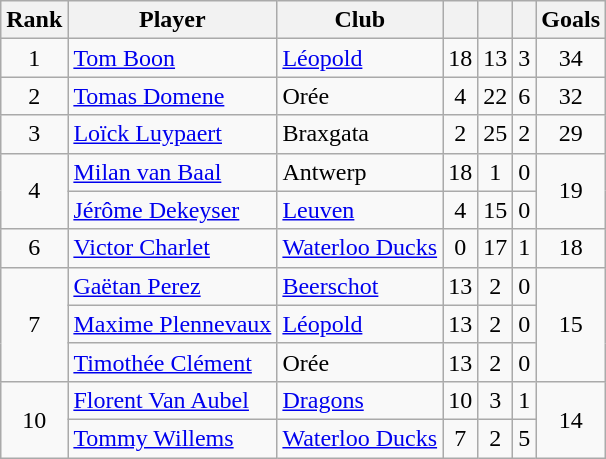<table class="wikitable" style="text-align:center">
<tr>
<th>Rank</th>
<th>Player</th>
<th>Club</th>
<th></th>
<th></th>
<th></th>
<th>Goals</th>
</tr>
<tr>
<td>1</td>
<td align=left> <a href='#'>Tom Boon</a></td>
<td align=left><a href='#'>Léopold</a></td>
<td>18</td>
<td>13</td>
<td>3</td>
<td>34</td>
</tr>
<tr>
<td>2</td>
<td align=left> <a href='#'>Tomas Domene</a></td>
<td align=left>Orée</td>
<td>4</td>
<td>22</td>
<td>6</td>
<td>32</td>
</tr>
<tr>
<td>3</td>
<td align=left> <a href='#'>Loïck Luypaert</a></td>
<td align=left>Braxgata</td>
<td>2</td>
<td>25</td>
<td>2</td>
<td>29</td>
</tr>
<tr>
<td rowspan=2>4</td>
<td align=left> <a href='#'>Milan van Baal</a></td>
<td align=left>Antwerp</td>
<td>18</td>
<td>1</td>
<td>0</td>
<td rowspan=2>19</td>
</tr>
<tr>
<td align=left> <a href='#'>Jérôme Dekeyser</a></td>
<td align=left><a href='#'>Leuven</a></td>
<td>4</td>
<td>15</td>
<td>0</td>
</tr>
<tr>
<td>6</td>
<td align=left> <a href='#'>Victor Charlet</a></td>
<td align=left><a href='#'>Waterloo Ducks</a></td>
<td>0</td>
<td>17</td>
<td>1</td>
<td>18</td>
</tr>
<tr>
<td rowspan=3>7</td>
<td align=left> <a href='#'>Gaëtan Perez</a></td>
<td align=left><a href='#'>Beerschot</a></td>
<td>13</td>
<td>2</td>
<td>0</td>
<td rowspan=3>15</td>
</tr>
<tr>
<td align=left> <a href='#'>Maxime Plennevaux</a></td>
<td align=left><a href='#'>Léopold</a></td>
<td>13</td>
<td>2</td>
<td>0</td>
</tr>
<tr>
<td align=left> <a href='#'>Timothée Clément</a></td>
<td align=left>Orée</td>
<td>13</td>
<td>2</td>
<td>0</td>
</tr>
<tr>
<td rowspan=2>10</td>
<td align=left> <a href='#'>Florent Van Aubel</a></td>
<td align=left><a href='#'>Dragons</a></td>
<td>10</td>
<td>3</td>
<td>1</td>
<td rowspan=2>14</td>
</tr>
<tr>
<td align=left> <a href='#'>Tommy Willems</a></td>
<td align=left><a href='#'>Waterloo Ducks</a></td>
<td>7</td>
<td>2</td>
<td>5</td>
</tr>
</table>
